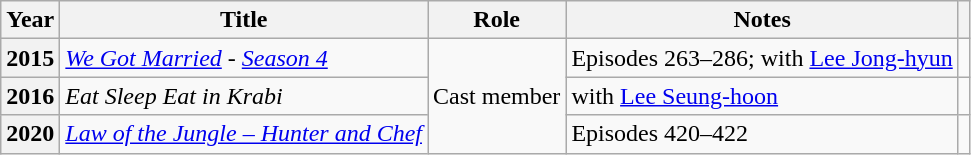<table class="wikitable plainrowheaders sortable">
<tr>
<th scope="col">Year</th>
<th scope="col">Title</th>
<th scope="col">Role</th>
<th scope="col">Notes</th>
<th scope="col" class="unsortable"></th>
</tr>
<tr>
<th scope="row">2015</th>
<td><em><a href='#'>We Got Married</a> - <a href='#'>Season 4</a></em></td>
<td rowspan="3">Cast member</td>
<td>Episodes 263–286; with <a href='#'>Lee Jong-hyun</a></td>
<td style="text-align:center"></td>
</tr>
<tr>
<th scope="row">2016</th>
<td><em>Eat Sleep Eat in Krabi</em></td>
<td>with <a href='#'>Lee Seung-hoon</a></td>
<td style="text-align:center"></td>
</tr>
<tr>
<th scope="row">2020</th>
<td><em><a href='#'>Law of the Jungle – Hunter and Chef</a></em></td>
<td>Episodes 420–422</td>
<td style="text-align:center"></td>
</tr>
</table>
